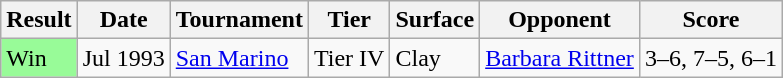<table class="sortable wikitable">
<tr>
<th>Result</th>
<th>Date</th>
<th>Tournament</th>
<th>Tier</th>
<th>Surface</th>
<th>Opponent</th>
<th class="unsortable">Score</th>
</tr>
<tr>
<td style="background:#98FB98;">Win</td>
<td>Jul 1993</td>
<td><a href='#'>San Marino</a></td>
<td>Tier IV</td>
<td>Clay</td>
<td> <a href='#'>Barbara Rittner</a></td>
<td>3–6, 7–5, 6–1</td>
</tr>
</table>
